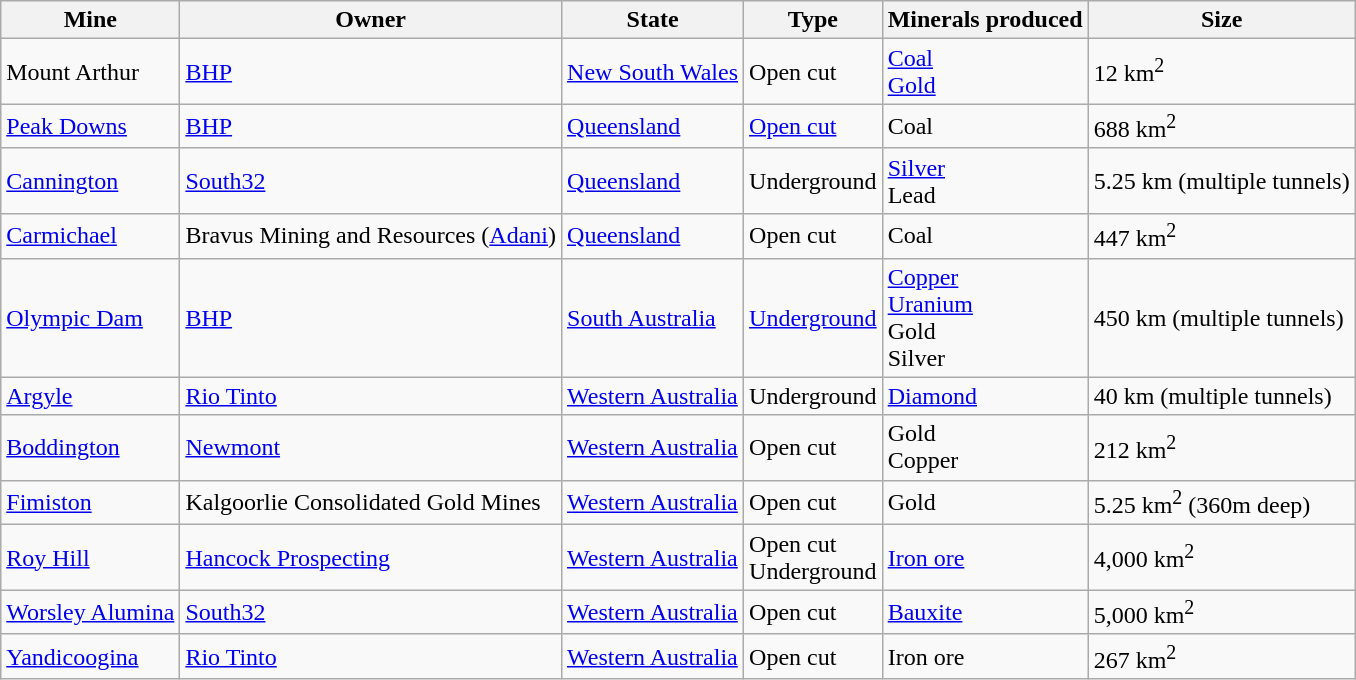<table class="wikitable">
<tr>
<th>Mine</th>
<th>Owner</th>
<th>State</th>
<th>Type</th>
<th>Minerals produced</th>
<th>Size</th>
</tr>
<tr>
<td>Mount Arthur</td>
<td><a href='#'>BHP</a></td>
<td><a href='#'>New South Wales</a></td>
<td>Open cut</td>
<td><a href='#'>Coal</a><br><a href='#'>Gold</a></td>
<td>12 km<sup>2</sup></td>
</tr>
<tr>
<td><a href='#'>Peak Downs</a></td>
<td><a href='#'>BHP</a></td>
<td><a href='#'>Queensland</a></td>
<td><a href='#'>Open cut</a></td>
<td>Coal</td>
<td>688 km<sup>2</sup></td>
</tr>
<tr>
<td><a href='#'>Cannington</a></td>
<td><a href='#'>South32</a></td>
<td><a href='#'>Queensland</a></td>
<td>Underground</td>
<td><a href='#'>Silver</a><br>Lead</td>
<td>5.25 km (multiple tunnels)</td>
</tr>
<tr>
<td><a href='#'>Carmichael</a></td>
<td>Bravus Mining and Resources (<a href='#'>Adani</a>)</td>
<td><a href='#'>Queensland</a></td>
<td>Open cut</td>
<td>Coal</td>
<td>447 km<sup>2</sup></td>
</tr>
<tr>
<td><a href='#'>Olympic Dam</a></td>
<td><a href='#'>BHP</a></td>
<td><a href='#'>South Australia</a></td>
<td><a href='#'>Underground</a></td>
<td><a href='#'>Copper</a><br><a href='#'>Uranium</a><br>Gold<br>Silver</td>
<td>450 km (multiple tunnels)</td>
</tr>
<tr>
<td><a href='#'>Argyle</a></td>
<td><a href='#'>Rio Tinto</a></td>
<td><a href='#'>Western Australia</a></td>
<td>Underground</td>
<td><a href='#'>Diamond</a></td>
<td>40 km (multiple tunnels)</td>
</tr>
<tr>
<td><a href='#'>Boddington</a></td>
<td><a href='#'>Newmont</a></td>
<td><a href='#'>Western Australia</a></td>
<td>Open cut</td>
<td>Gold<br>Copper</td>
<td>212 km<sup>2</sup></td>
</tr>
<tr>
<td><a href='#'>Fimiston</a></td>
<td>Kalgoorlie Consolidated Gold Mines</td>
<td><a href='#'>Western Australia</a></td>
<td>Open cut</td>
<td>Gold</td>
<td>5.25 km<sup>2</sup> (360m deep)</td>
</tr>
<tr>
<td><a href='#'>Roy Hill</a></td>
<td><a href='#'>Hancock Prospecting</a></td>
<td><a href='#'>Western Australia</a></td>
<td>Open cut<br>Underground</td>
<td><a href='#'>Iron ore</a></td>
<td>4,000 km<sup>2</sup></td>
</tr>
<tr>
<td><a href='#'>Worsley Alumina</a></td>
<td><a href='#'>South32</a></td>
<td><a href='#'>Western Australia</a></td>
<td>Open cut</td>
<td><a href='#'>Bauxite</a></td>
<td>5,000 km<sup>2</sup></td>
</tr>
<tr>
<td><a href='#'>Yandicoogina</a></td>
<td><a href='#'>Rio Tinto</a></td>
<td><a href='#'>Western Australia</a></td>
<td>Open cut</td>
<td>Iron ore</td>
<td>267 km<sup>2</sup></td>
</tr>
</table>
